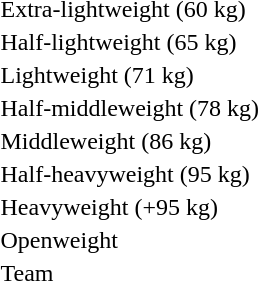<table>
<tr>
<td rowspan=2>Extra-lightweight (60 kg)</td>
<td rowspan=2></td>
<td rowspan=2></td>
<td></td>
</tr>
<tr>
<td></td>
</tr>
<tr>
<td rowspan=2>Half-lightweight (65 kg)</td>
<td rowspan=2></td>
<td rowspan=2></td>
<td></td>
</tr>
<tr>
<td></td>
</tr>
<tr>
<td rowspan=2>Lightweight (71 kg)</td>
<td rowspan=2></td>
<td rowspan=2></td>
<td></td>
</tr>
<tr>
<td></td>
</tr>
<tr>
<td rowspan=2>Half-middleweight (78 kg)</td>
<td rowspan=2></td>
<td rowspan=2></td>
<td></td>
</tr>
<tr>
<td></td>
</tr>
<tr>
<td rowspan=2>Middleweight (86 kg)</td>
<td rowspan=2></td>
<td rowspan=2></td>
<td></td>
</tr>
<tr>
<td></td>
</tr>
<tr>
<td rowspan=2>Half-heavyweight (95 kg)</td>
<td rowspan=2></td>
<td rowspan=2></td>
<td></td>
</tr>
<tr>
<td></td>
</tr>
<tr>
<td rowspan=2>Heavyweight (+95 kg)</td>
<td rowspan=2></td>
<td rowspan=2></td>
<td></td>
</tr>
<tr>
<td></td>
</tr>
<tr>
<td rowspan=2>Openweight</td>
<td rowspan=2></td>
<td rowspan=2></td>
<td></td>
</tr>
<tr>
<td></td>
</tr>
<tr>
<td rowspan=2>Team</td>
<td rowspan=2></td>
<td rowspan=2></td>
<td></td>
</tr>
<tr>
<td></td>
</tr>
</table>
